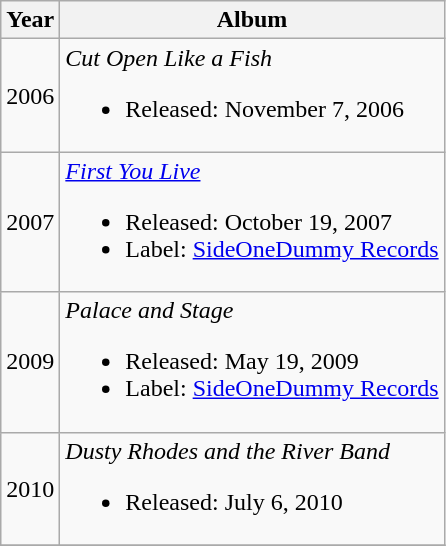<table class="wikitable" style="text-align:center;">
<tr>
<th rowspan="1">Year</th>
<th rowspan="1">Album</th>
</tr>
<tr>
<td>2006</td>
<td align="left"><em>Cut Open Like a Fish</em><br><ul><li>Released: November 7, 2006</li></ul></td>
</tr>
<tr>
<td>2007</td>
<td align="left"><em><a href='#'>First You Live</a></em><br><ul><li>Released: October 19, 2007</li><li>Label: <a href='#'>SideOneDummy Records</a></li></ul></td>
</tr>
<tr>
<td>2009</td>
<td align="left"><em>Palace and Stage</em><br><ul><li>Released: May 19, 2009</li><li>Label: <a href='#'>SideOneDummy Records</a></li></ul></td>
</tr>
<tr>
<td>2010</td>
<td align="left"><em>Dusty Rhodes and the River Band</em><br><ul><li>Released: July 6, 2010</li></ul></td>
</tr>
<tr>
</tr>
</table>
